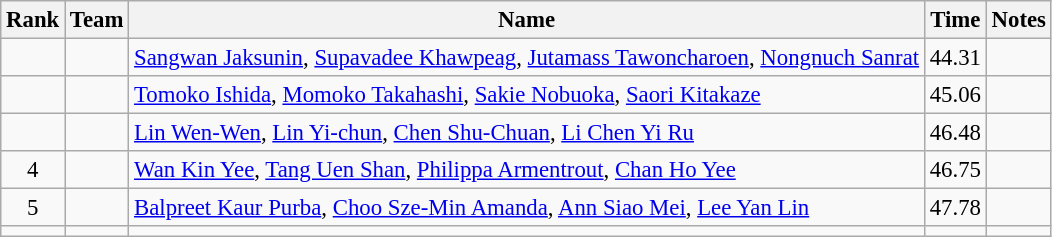<table class="wikitable sortable" style="text-align:center;font-size:95%">
<tr>
<th>Rank</th>
<th>Team</th>
<th>Name</th>
<th>Time</th>
<th>Notes</th>
</tr>
<tr>
<td></td>
<td align=left></td>
<td align=left><a href='#'>Sangwan Jaksunin</a>, <a href='#'>Supavadee Khawpeag</a>, <a href='#'>Jutamass Tawoncharoen</a>, <a href='#'>Nongnuch Sanrat</a></td>
<td>44.31</td>
<td></td>
</tr>
<tr>
<td></td>
<td align=left></td>
<td align=left><a href='#'>Tomoko Ishida</a>, <a href='#'>Momoko Takahashi</a>, <a href='#'>Sakie Nobuoka</a>, <a href='#'>Saori Kitakaze</a></td>
<td>45.06</td>
<td></td>
</tr>
<tr>
<td></td>
<td align=left></td>
<td align=left><a href='#'>Lin Wen-Wen</a>, <a href='#'>Lin Yi-chun</a>, <a href='#'>Chen Shu-Chuan</a>, <a href='#'>Li Chen Yi Ru</a></td>
<td>46.48</td>
<td></td>
</tr>
<tr>
<td>4</td>
<td align=left></td>
<td align=left><a href='#'>Wan Kin Yee</a>, <a href='#'>Tang Uen Shan</a>, <a href='#'>Philippa Armentrout</a>, <a href='#'>Chan Ho Yee</a></td>
<td>46.75</td>
<td></td>
</tr>
<tr>
<td>5</td>
<td align=left></td>
<td align=left><a href='#'>Balpreet Kaur Purba</a>, <a href='#'>Choo Sze-Min Amanda</a>, <a href='#'>Ann Siao Mei</a>, <a href='#'>Lee Yan Lin</a></td>
<td>47.78</td>
<td></td>
</tr>
<tr>
<td></td>
<td align=left></td>
<td align=left></td>
<td></td>
<td></td>
</tr>
</table>
